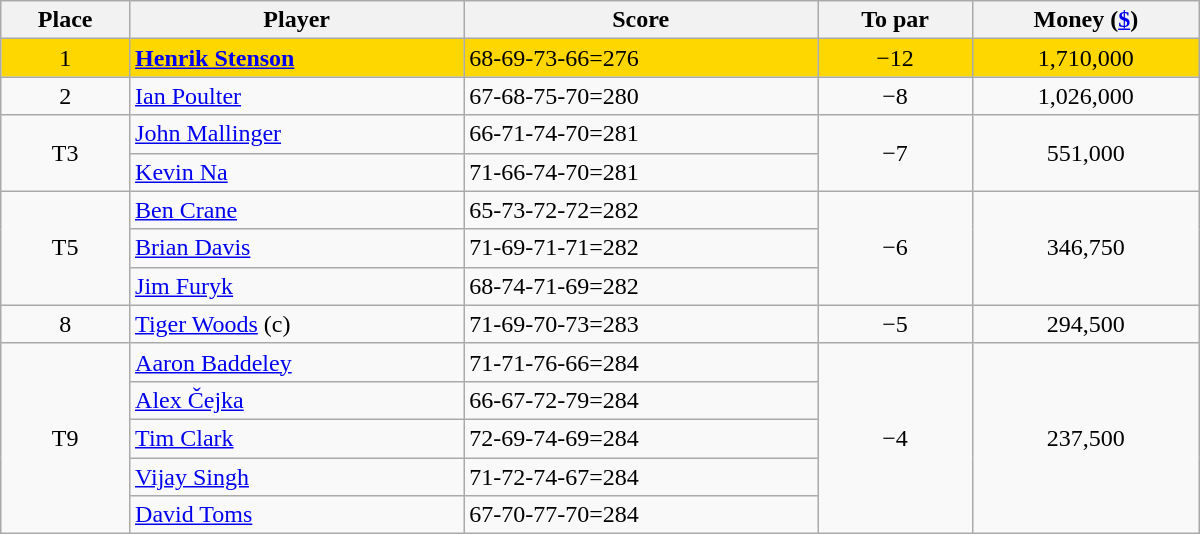<table class="wikitable" style="width:50em; margin-bottom:0">
<tr>
<th>Place</th>
<th>Player</th>
<th>Score</th>
<th>To par</th>
<th>Money (<a href='#'>$</a>)</th>
</tr>
<tr style="background:gold">
<td align=center>1</td>
<td> <strong><a href='#'>Henrik Stenson</a></strong></td>
<td>68-69-73-66=276</td>
<td align=center>−12</td>
<td align=center>1,710,000</td>
</tr>
<tr>
<td align=center>2</td>
<td> <a href='#'>Ian Poulter</a></td>
<td>67-68-75-70=280</td>
<td align=center>−8</td>
<td align=center>1,026,000</td>
</tr>
<tr>
<td rowspan=2 align=center>T3</td>
<td> <a href='#'>John Mallinger</a></td>
<td>66-71-74-70=281</td>
<td rowspan=2 align=center>−7</td>
<td rowspan=2 align=center>551,000</td>
</tr>
<tr>
<td> <a href='#'>Kevin Na</a></td>
<td>71-66-74-70=281</td>
</tr>
<tr>
<td rowspan=3 align=center>T5</td>
<td> <a href='#'>Ben Crane</a></td>
<td>65-73-72-72=282</td>
<td rowspan=3 align=center>−6</td>
<td rowspan=3 align=center>346,750</td>
</tr>
<tr>
<td> <a href='#'>Brian Davis</a></td>
<td>71-69-71-71=282</td>
</tr>
<tr>
<td> <a href='#'>Jim Furyk</a></td>
<td>68-74-71-69=282</td>
</tr>
<tr>
<td align=center>8</td>
<td> <a href='#'>Tiger Woods</a> (c)</td>
<td>71-69-70-73=283</td>
<td align=center>−5</td>
<td align=center>294,500</td>
</tr>
<tr>
<td rowspan=5 align=center>T9</td>
<td> <a href='#'>Aaron Baddeley</a></td>
<td>71-71-76-66=284</td>
<td rowspan=5 align=center>−4</td>
<td rowspan=5 align=center>237,500</td>
</tr>
<tr>
<td> <a href='#'>Alex Čejka</a></td>
<td>66-67-72-79=284</td>
</tr>
<tr>
<td> <a href='#'>Tim Clark</a></td>
<td>72-69-74-69=284</td>
</tr>
<tr>
<td> <a href='#'>Vijay Singh</a></td>
<td>71-72-74-67=284</td>
</tr>
<tr>
<td> <a href='#'>David Toms</a></td>
<td>67-70-77-70=284</td>
</tr>
</table>
